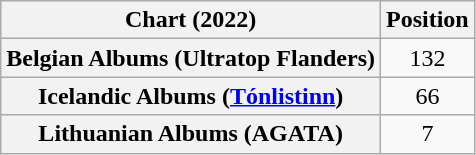<table class="wikitable sortable plainrowheaders" style="text-align:center">
<tr>
<th scope="col">Chart (2022)</th>
<th scope="col">Position</th>
</tr>
<tr>
<th scope="row">Belgian Albums (Ultratop Flanders)</th>
<td>132</td>
</tr>
<tr>
<th scope="row">Icelandic Albums (<a href='#'>Tónlistinn</a>)</th>
<td>66</td>
</tr>
<tr>
<th scope="row">Lithuanian Albums (AGATA)</th>
<td>7</td>
</tr>
</table>
